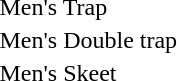<table>
<tr>
<td>Men's Trap</td>
<td></td>
<td></td>
<td></td>
</tr>
<tr>
<td>Men's Double trap</td>
<td></td>
<td></td>
<td></td>
</tr>
<tr>
<td>Men's Skeet</td>
<td></td>
<td></td>
<td></td>
</tr>
</table>
